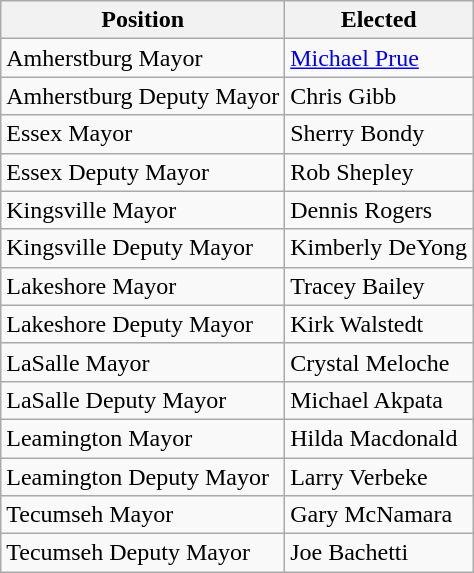<table class="wikitable">
<tr>
<th>Position</th>
<th>Elected</th>
</tr>
<tr>
<td>Amherstburg Mayor</td>
<td><a href='#'>Michael Prue</a></td>
</tr>
<tr>
<td>Amherstburg Deputy Mayor</td>
<td>Chris Gibb</td>
</tr>
<tr>
<td>Essex Mayor</td>
<td>Sherry Bondy</td>
</tr>
<tr>
<td>Essex Deputy Mayor</td>
<td>Rob Shepley</td>
</tr>
<tr>
<td>Kingsville Mayor</td>
<td>Dennis Rogers</td>
</tr>
<tr>
<td>Kingsville Deputy Mayor</td>
<td>Kimberly DeYong</td>
</tr>
<tr>
<td>Lakeshore Mayor</td>
<td>Tracey Bailey</td>
</tr>
<tr>
<td>Lakeshore Deputy Mayor</td>
<td>Kirk Walstedt</td>
</tr>
<tr>
<td>LaSalle Mayor</td>
<td>Crystal Meloche</td>
</tr>
<tr>
<td>LaSalle Deputy Mayor</td>
<td>Michael Akpata</td>
</tr>
<tr>
<td>Leamington Mayor</td>
<td>Hilda Macdonald</td>
</tr>
<tr>
<td>Leamington Deputy Mayor</td>
<td>Larry Verbeke</td>
</tr>
<tr>
<td>Tecumseh Mayor</td>
<td>Gary McNamara</td>
</tr>
<tr>
<td>Tecumseh Deputy Mayor</td>
<td>Joe Bachetti</td>
</tr>
</table>
